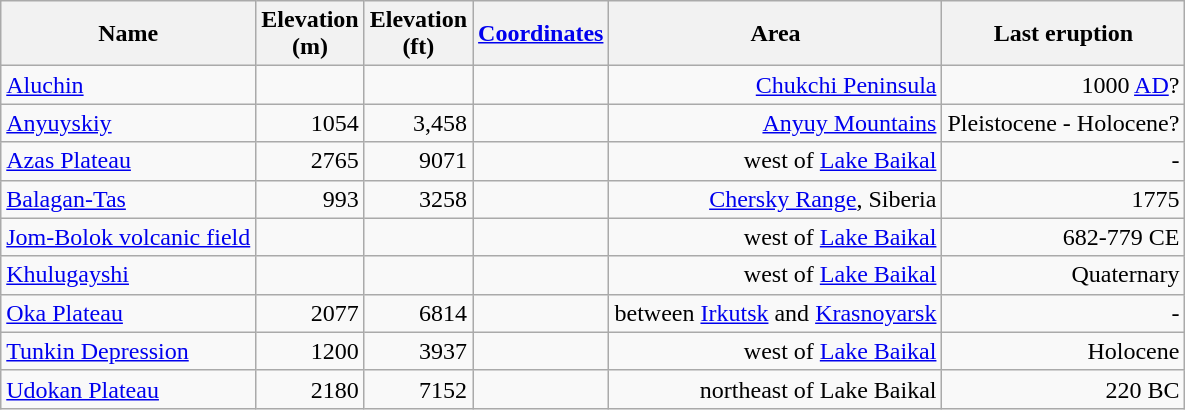<table class="wikitable sortable">
<tr>
<th>Name</th>
<th>Elevation<br> (m)</th>
<th>Elevation<br> (ft)</th>
<th><a href='#'>Coordinates</a></th>
<th>Area</th>
<th>Last eruption</th>
</tr>
<tr align="right">
<td align="left"><a href='#'>Aluchin</a></td>
<td></td>
<td></td>
<td></td>
<td><a href='#'>Chukchi Peninsula</a></td>
<td>1000 <a href='#'>AD</a>?</td>
</tr>
<tr align="right">
<td align="left"><a href='#'>Anyuyskiy</a></td>
<td>1054</td>
<td>3,458</td>
<td></td>
<td><a href='#'>Anyuy Mountains</a></td>
<td>Pleistocene - Holocene?</td>
</tr>
<tr align="right">
<td align="left"><a href='#'>Azas Plateau</a></td>
<td>2765</td>
<td>9071</td>
<td></td>
<td>west of <a href='#'>Lake Baikal</a></td>
<td>-</td>
</tr>
<tr align="right">
<td align="left"><a href='#'>Balagan-Tas</a></td>
<td>993</td>
<td>3258</td>
<td></td>
<td><a href='#'>Chersky Range</a>, Siberia</td>
<td>1775</td>
</tr>
<tr align="right">
<td align="left"><a href='#'>Jom-Bolok volcanic field</a></td>
<td></td>
<td></td>
<td></td>
<td>west of <a href='#'>Lake Baikal</a></td>
<td>682-779 CE</td>
</tr>
<tr align="right">
<td align="left"><a href='#'>Khulugayshi</a></td>
<td></td>
<td></td>
<td></td>
<td>west of <a href='#'>Lake Baikal</a></td>
<td>Quaternary</td>
</tr>
<tr align="right">
<td align="left"><a href='#'>Oka Plateau</a></td>
<td>2077</td>
<td>6814</td>
<td></td>
<td>between <a href='#'>Irkutsk</a> and <a href='#'>Krasnoyarsk</a></td>
<td>-</td>
</tr>
<tr align="right">
<td align="left"><a href='#'>Tunkin Depression</a></td>
<td>1200</td>
<td>3937</td>
<td></td>
<td>west of <a href='#'>Lake Baikal</a></td>
<td>Holocene</td>
</tr>
<tr align="right">
<td align="left"><a href='#'>Udokan Plateau</a></td>
<td>2180</td>
<td>7152</td>
<td></td>
<td>northeast of Lake Baikal</td>
<td>220 BC</td>
</tr>
</table>
